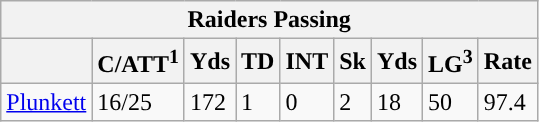<table class="wikitable">
<tr>
<th colspan="9">Raiders Passing</th>
</tr>
<tr>
<th></th>
<th>C/ATT<sup>1</sup></th>
<th>Yds</th>
<th>TD</th>
<th>INT</th>
<th>Sk</th>
<th>Yds</th>
<th>LG<sup>3</sup></th>
<th>Rate</th>
</tr>
<tr>
<td><a href='#'>Plunkett</a></td>
<td>16/25</td>
<td>172</td>
<td>1</td>
<td>0</td>
<td>2</td>
<td>18</td>
<td>50</td>
<td>97.4</td>
</tr>
</table>
